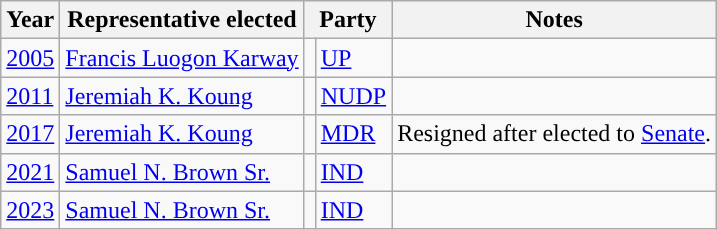<table class="wikitable">
<tr>
<th>Year</th>
<th>Representative elected</th>
<th colspan=2>Party</th>
<th>Notes</th>
</tr>
<tr>
<td><a href='#'>2005</a></td>
<td><a href='#'>Francis Luogon Karway</a></td>
<td></td>
<td><a href='#'>UP</a></td>
<td></td>
</tr>
<tr>
<td><a href='#'>2011</a></td>
<td><a href='#'>Jeremiah K. Koung</a></td>
<td></td>
<td><a href='#'>NUDP</a></td>
<td></td>
</tr>
<tr>
<td><a href='#'>2017</a></td>
<td><a href='#'>Jeremiah K. Koung</a></td>
<td></td>
<td><a href='#'>MDR</a></td>
<td>Resigned after elected to <a href='#'>Senate</a>.</td>
</tr>
<tr>
<td><a href='#'>2021</a></td>
<td><a href='#'>Samuel N. Brown Sr.</a></td>
<td></td>
<td><a href='#'>IND</a></td>
<td></td>
</tr>
<tr>
<td><a href='#'>2023</a></td>
<td><a href='#'>Samuel N. Brown Sr.</a></td>
<td></td>
<td><a href='#'>IND</a></td>
<td></td>
</tr>
</table>
